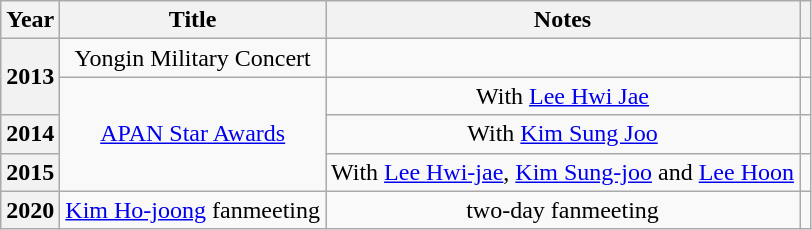<table class="wikitable plainrowheaders" style="text-align:center">
<tr>
<th scope="col">Year</th>
<th scope="col">Title</th>
<th scope="col">Notes</th>
<th scope="col" class="unsortable"></th>
</tr>
<tr>
<th rowspan="2"! scope="row">2013</th>
<td>Yongin Military Concert</td>
<td></td>
<td></td>
</tr>
<tr>
<td rowspan="3"><a href='#'>APAN Star Awards</a></td>
<td>With <a href='#'>Lee Hwi Jae</a></td>
<td></td>
</tr>
<tr>
<th scope="row">2014</th>
<td>With <a href='#'>Kim Sung Joo</a></td>
<td></td>
</tr>
<tr>
<th scope="row">2015</th>
<td>With <a href='#'>Lee Hwi-jae</a>, <a href='#'>Kim Sung-joo</a> and <a href='#'>Lee Hoon</a></td>
<td></td>
</tr>
<tr>
<th scope="row">2020</th>
<td><a href='#'>Kim Ho-joong</a> fanmeeting</td>
<td>two-day fanmeeting</td>
<td></td>
</tr>
</table>
